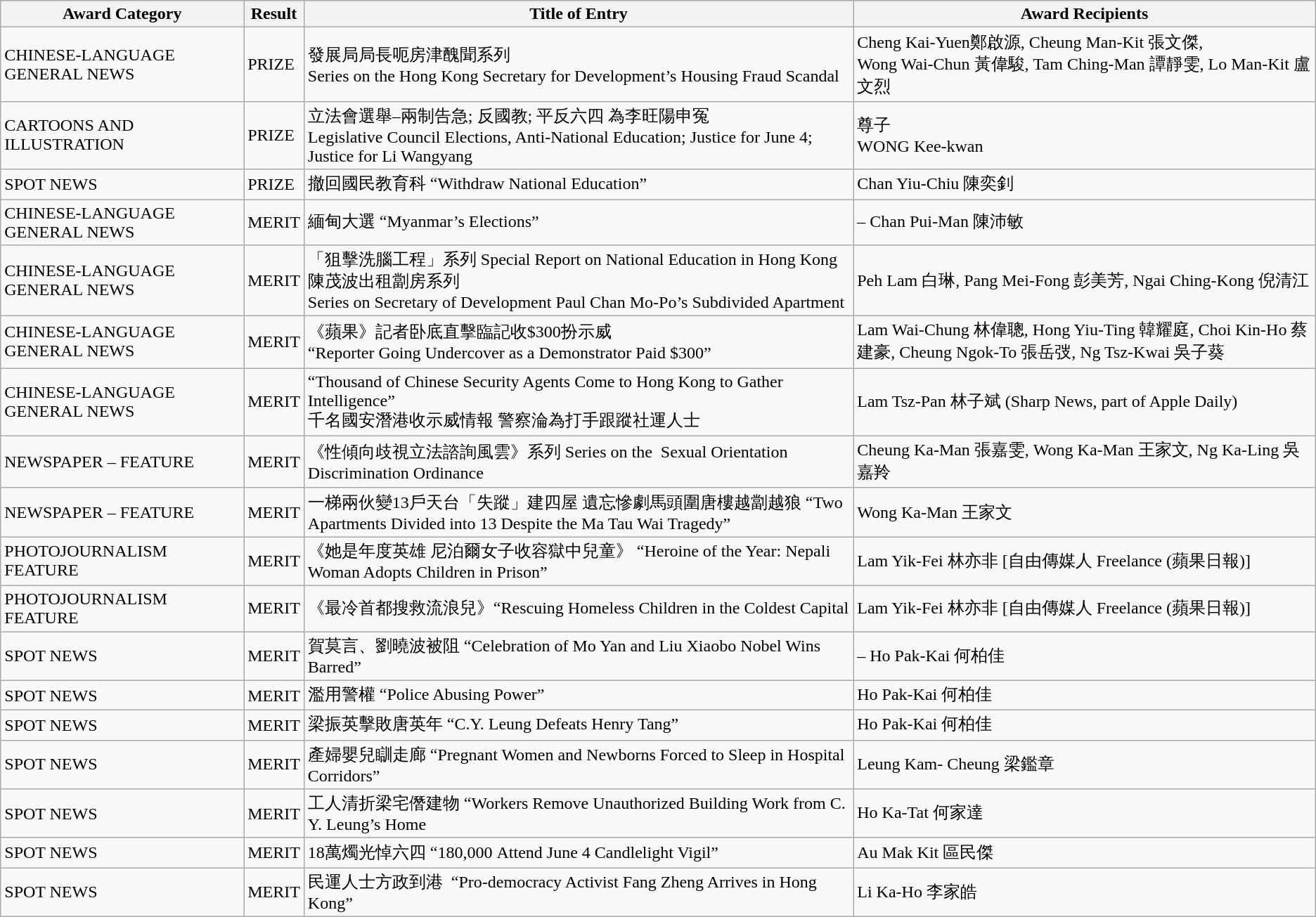<table class="wikitable">
<tr>
<th>Award Category</th>
<th>Result</th>
<th>Title of Entry</th>
<th>Award Recipients</th>
</tr>
<tr>
<td>CHINESE-LANGUAGE GENERAL NEWS</td>
<td>PRIZE</td>
<td>發展局局長呃房津醜聞系列<br>Series on the Hong Kong Secretary for Development’s Housing Fraud Scandal</td>
<td>Cheng Kai-Yuen鄭啟源, Cheung Man-Kit 張文傑,<br>Wong Wai-Chun 黃偉駿, Tam Ching-Man 譚靜雯, Lo Man-Kit 盧文烈</td>
</tr>
<tr>
<td>CARTOONS AND ILLUSTRATION</td>
<td>PRIZE</td>
<td>立法會選舉–兩制告急; 反國教; 平反六四 為李旺陽申冤<br>Legislative Council Elections, Anti-National Education; Justice for June 4; Justice for Li Wangyang</td>
<td>尊子<br>WONG Kee-kwan</td>
</tr>
<tr>
<td>SPOT NEWS</td>
<td>PRIZE</td>
<td>撤回國民教育科 “Withdraw National Education”</td>
<td>Chan Yiu-Chiu 陳奕釗</td>
</tr>
<tr>
<td>CHINESE-LANGUAGE GENERAL NEWS</td>
<td>MERIT</td>
<td>緬甸大選  “Myanmar’s Elections”</td>
<td>– Chan Pui-Man 陳沛敏</td>
</tr>
<tr>
<td>CHINESE-LANGUAGE GENERAL NEWS</td>
<td>MERIT</td>
<td>「狙擊洗腦工程」系列  Special Report on National Education in Hong Kong<br>陳茂波出租劏房系列<br>Series on Secretary of Development Paul Chan Mo-Po’s Subdivided Apartment</td>
<td>Peh Lam 白琳, Pang Mei-Fong 彭美芳, Ngai Ching-Kong 倪清江</td>
</tr>
<tr>
<td>CHINESE-LANGUAGE GENERAL NEWS</td>
<td>MERIT</td>
<td>《蘋果》記者卧底直擊臨記收$300扮示威<br>“Reporter Going Undercover as a Demonstrator Paid $300”</td>
<td>Lam Wai-Chung 林偉聰, Hong Yiu-Ting 韓耀庭, Choi Kin-Ho 蔡建豪, Cheung Ngok-To 張岳弢, Ng Tsz-Kwai 吳子葵</td>
</tr>
<tr>
<td>CHINESE-LANGUAGE GENERAL NEWS</td>
<td>MERIT</td>
<td>“Thousand of Chinese Security Agents Come to Hong Kong to Gather Intelligence”<br>千名國安潛港收示威情報 警察淪為打手跟蹤社運人士</td>
<td>Lam Tsz-Pan  林子斌 (Sharp News, part of Apple Daily)</td>
</tr>
<tr>
<td>NEWSPAPER – FEATURE</td>
<td>MERIT</td>
<td>《性傾向歧視立法諮詢風雲》系列  Series on the  Sexual Orientation Discrimination Ordinance</td>
<td>Cheung Ka-Man 張嘉雯, Wong Ka-Man 王家文, Ng Ka-Ling 吳嘉羚</td>
</tr>
<tr>
<td>NEWSPAPER – FEATURE</td>
<td>MERIT</td>
<td>一梯兩伙變13戶天台「失蹤」建四屋 遺忘慘劇馬頭圍唐樓越劏越狼 “Two Apartments Divided into 13 Despite the Ma Tau Wai Tragedy”</td>
<td>Wong Ka-Man 王家文</td>
</tr>
<tr>
<td>PHOTOJOURNALISM FEATURE</td>
<td>MERIT</td>
<td>《她是年度英雄 尼泊爾女子收容獄中兒童》 “Heroine of the Year: Nepali Woman Adopts Children in Prison”</td>
<td>Lam Yik-Fei  林亦非 [自由傳媒人 Freelance (蘋果日報)]</td>
</tr>
<tr>
<td>PHOTOJOURNALISM FEATURE</td>
<td>MERIT</td>
<td>《最冷首都搜救流浪兒》“Rescuing Homeless Children in the Coldest Capital</td>
<td>Lam Yik-Fei  林亦非 [自由傳媒人 Freelance (蘋果日報)]</td>
</tr>
<tr>
<td>SPOT NEWS</td>
<td>MERIT</td>
<td>賀莫言、劉曉波被阻  “Celebration of Mo Yan and Liu Xiaobo Nobel Wins Barred”</td>
<td>– Ho Pak-Kai 何柏佳</td>
</tr>
<tr>
<td>SPOT NEWS</td>
<td>MERIT</td>
<td>濫用警權 “Police Abusing Power”</td>
<td>Ho Pak-Kai 何柏佳</td>
</tr>
<tr>
<td>SPOT NEWS</td>
<td>MERIT</td>
<td>梁振英擊敗唐英年 “C.Y. Leung Defeats Henry Tang”</td>
<td>Ho Pak-Kai 何柏佳</td>
</tr>
<tr>
<td>SPOT NEWS</td>
<td>MERIT</td>
<td>產婦嬰兒瞓走廊  “Pregnant Women and Newborns Forced to Sleep in Hospital Corridors”</td>
<td>Leung Kam- Cheung 梁鑑章</td>
</tr>
<tr>
<td>SPOT NEWS</td>
<td>MERIT</td>
<td>工人清折梁宅僭建物  “Workers Remove Unauthorized Building Work from C. Y. Leung’s Home</td>
<td>Ho Ka-Tat 何家達</td>
</tr>
<tr>
<td>SPOT NEWS</td>
<td>MERIT</td>
<td>18萬燭光悼六四 “180,000 Attend June 4 Candlelight Vigil”</td>
<td>Au Mak Kit 區民傑</td>
</tr>
<tr>
<td>SPOT NEWS</td>
<td>MERIT</td>
<td>民運人士方政到港  “Pro-democracy Activist Fang Zheng Arrives in Hong Kong”</td>
<td>Li Ka-Ho 李家皓</td>
</tr>
</table>
